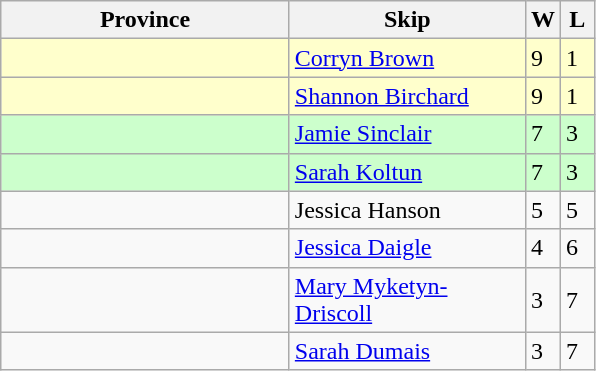<table class="wikitable">
<tr>
<th width=185>Province</th>
<th width=150>Skip</th>
<th width=15>W</th>
<th width=15>L</th>
</tr>
<tr bgcolor=#ffffcc>
<td></td>
<td><a href='#'>Corryn Brown</a></td>
<td>9</td>
<td>1</td>
</tr>
<tr bgcolor=#ffffcc>
<td></td>
<td><a href='#'>Shannon Birchard</a></td>
<td>9</td>
<td>1</td>
</tr>
<tr bgcolor=#ccffcc>
<td></td>
<td><a href='#'>Jamie Sinclair</a></td>
<td>7</td>
<td>3</td>
</tr>
<tr bgcolor=#ccffcc>
<td></td>
<td><a href='#'>Sarah Koltun</a></td>
<td>7</td>
<td>3</td>
</tr>
<tr>
<td></td>
<td>Jessica Hanson</td>
<td>5</td>
<td>5</td>
</tr>
<tr>
<td></td>
<td><a href='#'>Jessica Daigle</a></td>
<td>4</td>
<td>6</td>
</tr>
<tr>
<td></td>
<td><a href='#'>Mary Myketyn-Driscoll</a></td>
<td>3</td>
<td>7</td>
</tr>
<tr>
<td></td>
<td><a href='#'>Sarah Dumais</a></td>
<td>3</td>
<td>7</td>
</tr>
</table>
